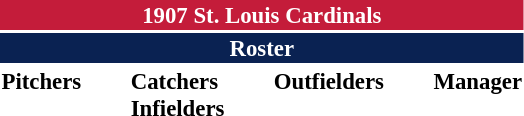<table class="toccolours" style="font-size: 95%;">
<tr>
<th colspan="10" style="background-color: #c41c3a; color: white; text-align: center;">1907 St. Louis Cardinals</th>
</tr>
<tr>
<td colspan="10" style="background-color: #0a2252; color: white; text-align: center;"><strong>Roster</strong></td>
</tr>
<tr>
<td valign="top"><strong>Pitchers</strong><br>







</td>
<td width="25px"></td>
<td valign="top"><strong>Catchers</strong><br>

<strong>Infielders</strong>








</td>
<td width="25px"></td>
<td valign="top"><strong>Outfielders</strong><br>








</td>
<td width="25px"></td>
<td valign="top"><strong>Manager</strong><br></td>
</tr>
</table>
